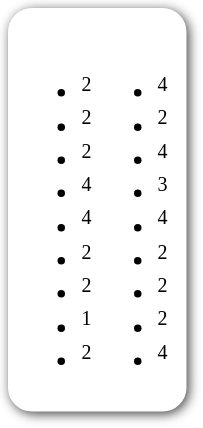<table style="border-radius:1em; box-shadow:0.1em 0.1em 0.5em rgba(0,0,0,0.75); background:white; border:1px solid white; padding:5px;">
<tr style="vertical-align:top;">
<td><br><ul><li><sup>2</sup></li><li><sup>2</sup></li><li><sup>2</sup></li><li><sup>4</sup></li><li><sup>4</sup></li><li><sup>2</sup></li><li><sup>2</sup></li><li><sup>1</sup></li><li><sup>2</sup></li></ul></td>
<td valign="top"><br><ul><li><sup>4</sup></li><li><sup>2</sup></li><li><sup>4</sup></li><li><sup>3</sup></li><li><sup>4</sup></li><li><sup>2</sup></li><li><sup>2</sup></li><li><sup>2</sup></li><li><sup>4</sup></li></ul></td>
<td></td>
</tr>
</table>
